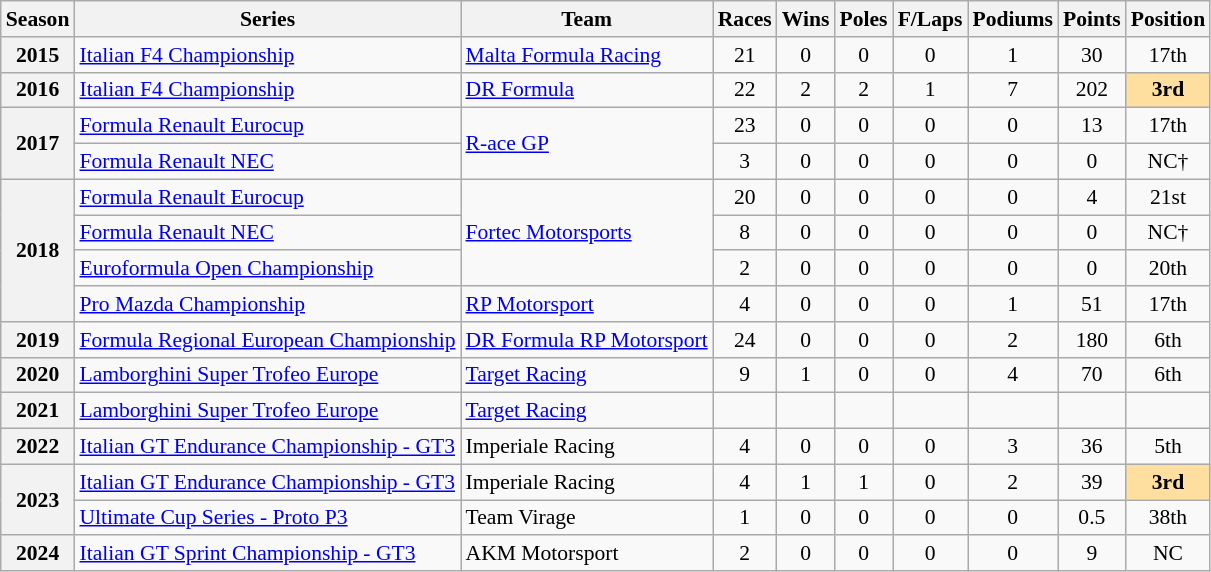<table class="wikitable" style="font-size: 90%; text-align:center">
<tr>
<th>Season</th>
<th>Series</th>
<th>Team</th>
<th>Races</th>
<th>Wins</th>
<th>Poles</th>
<th>F/Laps</th>
<th>Podiums</th>
<th>Points</th>
<th>Position</th>
</tr>
<tr>
<th>2015</th>
<td align=left><a href='#'>Italian F4 Championship</a></td>
<td align=left><a href='#'>Malta Formula Racing</a></td>
<td>21</td>
<td>0</td>
<td>0</td>
<td>0</td>
<td>1</td>
<td>30</td>
<td>17th</td>
</tr>
<tr>
<th>2016</th>
<td align=left><a href='#'>Italian F4 Championship</a></td>
<td align=left><a href='#'>DR Formula</a></td>
<td>22</td>
<td>2</td>
<td>2</td>
<td>1</td>
<td>7</td>
<td>202</td>
<td style="background:#ffdf9f;"><strong>3rd</strong></td>
</tr>
<tr>
<th rowspan=2>2017</th>
<td align=left><a href='#'>Formula Renault Eurocup</a></td>
<td align=left rowspan=2><a href='#'>R-ace GP</a></td>
<td>23</td>
<td>0</td>
<td>0</td>
<td>0</td>
<td>0</td>
<td>13</td>
<td>17th</td>
</tr>
<tr>
<td align=left><a href='#'>Formula Renault NEC</a></td>
<td>3</td>
<td>0</td>
<td>0</td>
<td>0</td>
<td>0</td>
<td>0</td>
<td>NC†</td>
</tr>
<tr>
<th rowspan=4>2018</th>
<td align=left><a href='#'>Formula Renault Eurocup</a></td>
<td align=left rowspan=3><a href='#'>Fortec Motorsports</a></td>
<td>20</td>
<td>0</td>
<td>0</td>
<td>0</td>
<td>0</td>
<td>4</td>
<td>21st</td>
</tr>
<tr>
<td align=left><a href='#'>Formula Renault NEC</a></td>
<td>8</td>
<td>0</td>
<td>0</td>
<td>0</td>
<td>0</td>
<td>0</td>
<td>NC†</td>
</tr>
<tr>
<td align=left><a href='#'>Euroformula Open Championship</a></td>
<td>2</td>
<td>0</td>
<td>0</td>
<td>0</td>
<td>0</td>
<td>0</td>
<td>20th</td>
</tr>
<tr>
<td align=left><a href='#'>Pro Mazda Championship</a></td>
<td align=left><a href='#'>RP Motorsport</a></td>
<td>4</td>
<td>0</td>
<td>0</td>
<td>0</td>
<td>1</td>
<td>51</td>
<td>17th</td>
</tr>
<tr>
<th>2019</th>
<td align=left nowrap><a href='#'>Formula Regional European Championship</a></td>
<td align=left nowrap><a href='#'>DR Formula RP Motorsport</a></td>
<td>24</td>
<td>0</td>
<td>0</td>
<td>0</td>
<td>2</td>
<td>180</td>
<td>6th</td>
</tr>
<tr>
<th>2020</th>
<td align=left><a href='#'>Lamborghini Super Trofeo Europe</a></td>
<td align=left><a href='#'>Target Racing</a></td>
<td>9</td>
<td>1</td>
<td>0</td>
<td>0</td>
<td>4</td>
<td>70</td>
<td>6th</td>
</tr>
<tr>
<th>2021</th>
<td align=left><a href='#'>Lamborghini Super Trofeo Europe</a></td>
<td align=left><a href='#'>Target Racing</a></td>
<td></td>
<td></td>
<td></td>
<td></td>
<td></td>
<td></td>
<td></td>
</tr>
<tr>
<th>2022</th>
<td align=left><a href='#'>Italian GT Endurance Championship - GT3</a></td>
<td align=left>Imperiale Racing</td>
<td>4</td>
<td>0</td>
<td>0</td>
<td>0</td>
<td>3</td>
<td>36</td>
<td>5th</td>
</tr>
<tr>
<th rowspan="2">2023</th>
<td align=left><a href='#'>Italian GT Endurance Championship - GT3</a></td>
<td align=left>Imperiale Racing</td>
<td>4</td>
<td>1</td>
<td>1</td>
<td>0</td>
<td>2</td>
<td>39</td>
<td style="background:#ffdf9f;"><strong>3rd</strong></td>
</tr>
<tr>
<td align=left nowrap><a href='#'>Ultimate Cup Series - Proto P3</a></td>
<td align=left>Team Virage</td>
<td>1</td>
<td>0</td>
<td>0</td>
<td>0</td>
<td>0</td>
<td>0.5</td>
<td>38th</td>
</tr>
<tr>
<th>2024</th>
<td align=left><a href='#'>Italian GT Sprint Championship - GT3</a></td>
<td align=left>AKM Motorsport</td>
<td>2</td>
<td>0</td>
<td>0</td>
<td>0</td>
<td>0</td>
<td>9</td>
<td>NC</td>
</tr>
</table>
